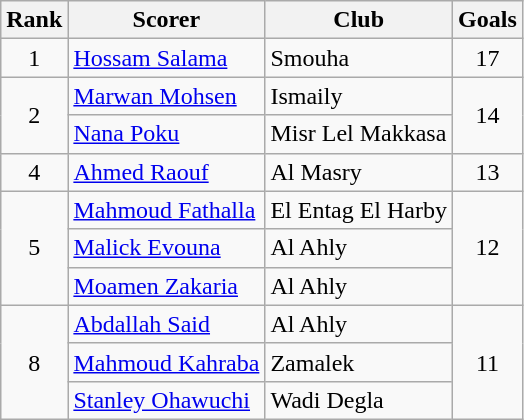<table class="wikitable" style="text-align:center">
<tr>
<th>Rank</th>
<th>Scorer</th>
<th>Club</th>
<th>Goals</th>
</tr>
<tr>
<td>1</td>
<td align="left"> <a href='#'>Hossam Salama</a></td>
<td align="left">Smouha</td>
<td>17</td>
</tr>
<tr>
<td rowspan=2>2</td>
<td align="left"> <a href='#'>Marwan Mohsen</a></td>
<td align="left">Ismaily</td>
<td rowspan=2>14</td>
</tr>
<tr>
<td align="left"> <a href='#'>Nana Poku</a></td>
<td align="left">Misr Lel Makkasa</td>
</tr>
<tr>
<td>4</td>
<td align="left"> <a href='#'>Ahmed Raouf</a></td>
<td align="left">Al Masry</td>
<td>13</td>
</tr>
<tr>
<td rowspan=3>5</td>
<td align="left"> <a href='#'>Mahmoud Fathalla</a></td>
<td align="left">El Entag El Harby</td>
<td rowspan=3>12</td>
</tr>
<tr>
<td align="left"> <a href='#'>Malick Evouna</a></td>
<td align="left">Al Ahly</td>
</tr>
<tr>
<td align="left"> <a href='#'>Moamen Zakaria</a></td>
<td align="left">Al Ahly</td>
</tr>
<tr>
<td rowspan=3>8</td>
<td align="left"> <a href='#'>Abdallah Said</a></td>
<td align="left">Al Ahly</td>
<td rowspan=3>11</td>
</tr>
<tr>
<td align="left"> <a href='#'>Mahmoud Kahraba</a></td>
<td align="left">Zamalek</td>
</tr>
<tr>
<td align="left"> <a href='#'>Stanley Ohawuchi</a></td>
<td align="left">Wadi Degla</td>
</tr>
</table>
